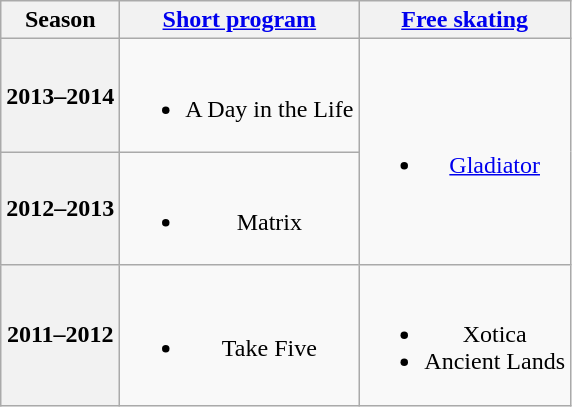<table class="wikitable" style="text-align:center">
<tr>
<th>Season</th>
<th><a href='#'>Short program</a></th>
<th><a href='#'>Free skating</a></th>
</tr>
<tr>
<th>2013–2014 <br> </th>
<td><br><ul><li>A Day in the Life <br></li></ul></td>
<td rowspan=2><br><ul><li><a href='#'>Gladiator</a> <br></li></ul></td>
</tr>
<tr>
<th>2012–2013 <br> </th>
<td><br><ul><li>Matrix <br></li></ul></td>
</tr>
<tr>
<th>2011–2012 <br> </th>
<td><br><ul><li>Take Five <br></li></ul></td>
<td><br><ul><li>Xotica <br></li><li>Ancient Lands <br></li></ul></td>
</tr>
</table>
